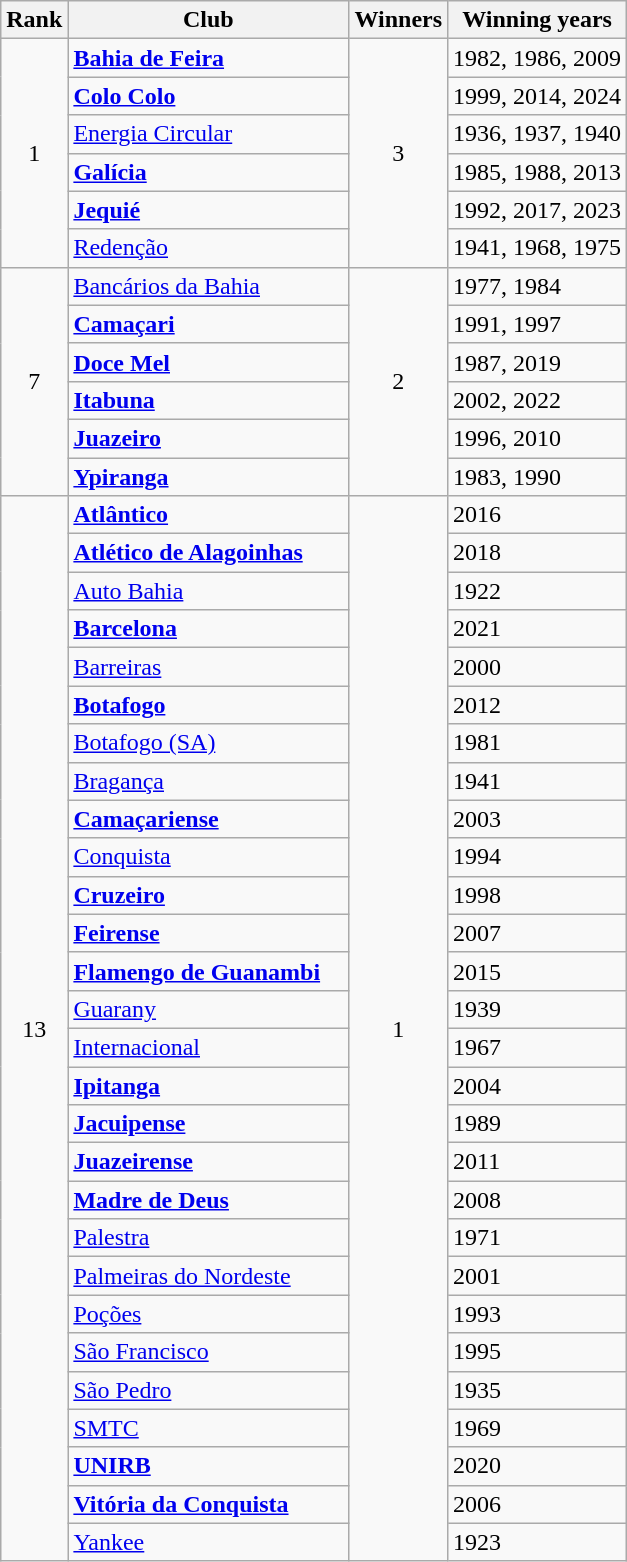<table class="wikitable sortable">
<tr>
<th>Rank</th>
<th style="width:180px">Club</th>
<th>Winners</th>
<th>Winning years</th>
</tr>
<tr>
<td rowspan=6 align=center>1</td>
<td><strong><a href='#'>Bahia de Feira</a></strong></td>
<td rowspan=6 align=center>3</td>
<td>1982, 1986, 2009</td>
</tr>
<tr>
<td><strong><a href='#'>Colo Colo</a></strong></td>
<td>1999, 2014, 2024</td>
</tr>
<tr>
<td><a href='#'>Energia Circular</a></td>
<td>1936, 1937, 1940</td>
</tr>
<tr>
<td><strong><a href='#'>Galícia</a></strong></td>
<td>1985, 1988, 2013</td>
</tr>
<tr>
<td><strong><a href='#'>Jequié</a></strong></td>
<td>1992, 2017, 2023</td>
</tr>
<tr>
<td><a href='#'>Redenção</a></td>
<td>1941, 1968, 1975</td>
</tr>
<tr>
<td rowspan=6 align=center>7</td>
<td><a href='#'>Bancários da Bahia</a></td>
<td rowspan=6 align=center>2</td>
<td>1977, 1984</td>
</tr>
<tr>
<td><strong><a href='#'>Camaçari</a></strong></td>
<td>1991, 1997</td>
</tr>
<tr>
<td><strong><a href='#'>Doce Mel</a></strong></td>
<td>1987, 2019</td>
</tr>
<tr>
<td><strong><a href='#'>Itabuna</a></strong></td>
<td>2002, 2022</td>
</tr>
<tr>
<td><strong><a href='#'>Juazeiro</a></strong></td>
<td>1996, 2010</td>
</tr>
<tr>
<td><strong><a href='#'>Ypiranga</a></strong></td>
<td>1983, 1990</td>
</tr>
<tr>
<td rowspan=28 align=center>13</td>
<td><strong><a href='#'>Atlântico</a></strong></td>
<td rowspan=28 align=center>1</td>
<td>2016</td>
</tr>
<tr>
<td><strong><a href='#'>Atlético de Alagoinhas</a></strong></td>
<td>2018</td>
</tr>
<tr>
<td><a href='#'>Auto Bahia</a></td>
<td>1922</td>
</tr>
<tr>
<td><strong><a href='#'>Barcelona</a></strong></td>
<td>2021</td>
</tr>
<tr>
<td><a href='#'>Barreiras</a></td>
<td>2000</td>
</tr>
<tr>
<td><strong><a href='#'>Botafogo</a></strong></td>
<td>2012</td>
</tr>
<tr>
<td><a href='#'>Botafogo (SA)</a></td>
<td>1981</td>
</tr>
<tr>
<td><a href='#'>Bragança</a></td>
<td>1941</td>
</tr>
<tr>
<td><strong><a href='#'>Camaçariense</a></strong></td>
<td>2003</td>
</tr>
<tr>
<td><a href='#'>Conquista</a></td>
<td>1994</td>
</tr>
<tr>
<td><strong><a href='#'>Cruzeiro</a></strong></td>
<td>1998</td>
</tr>
<tr>
<td><strong><a href='#'>Feirense</a></strong></td>
<td>2007</td>
</tr>
<tr>
<td><strong><a href='#'>Flamengo de Guanambi</a></strong></td>
<td>2015</td>
</tr>
<tr>
<td><a href='#'>Guarany</a></td>
<td>1939</td>
</tr>
<tr>
<td><a href='#'>Internacional</a></td>
<td>1967</td>
</tr>
<tr>
<td><strong><a href='#'>Ipitanga</a></strong></td>
<td>2004</td>
</tr>
<tr>
<td><strong><a href='#'>Jacuipense</a></strong></td>
<td>1989</td>
</tr>
<tr>
<td><strong><a href='#'>Juazeirense</a></strong></td>
<td>2011</td>
</tr>
<tr>
<td><strong><a href='#'>Madre de Deus</a></strong></td>
<td>2008</td>
</tr>
<tr>
<td><a href='#'>Palestra</a></td>
<td>1971</td>
</tr>
<tr>
<td><a href='#'>Palmeiras do Nordeste</a></td>
<td>2001</td>
</tr>
<tr>
<td><a href='#'>Poções</a></td>
<td>1993</td>
</tr>
<tr>
<td><a href='#'>São Francisco</a></td>
<td>1995</td>
</tr>
<tr>
<td><a href='#'>São Pedro</a></td>
<td>1935</td>
</tr>
<tr>
<td><a href='#'>SMTC</a></td>
<td>1969</td>
</tr>
<tr>
<td><strong><a href='#'>UNIRB</a></strong></td>
<td>2020</td>
</tr>
<tr>
<td><strong><a href='#'>Vitória da Conquista</a></strong></td>
<td>2006</td>
</tr>
<tr>
<td><a href='#'>Yankee</a></td>
<td>1923</td>
</tr>
</table>
